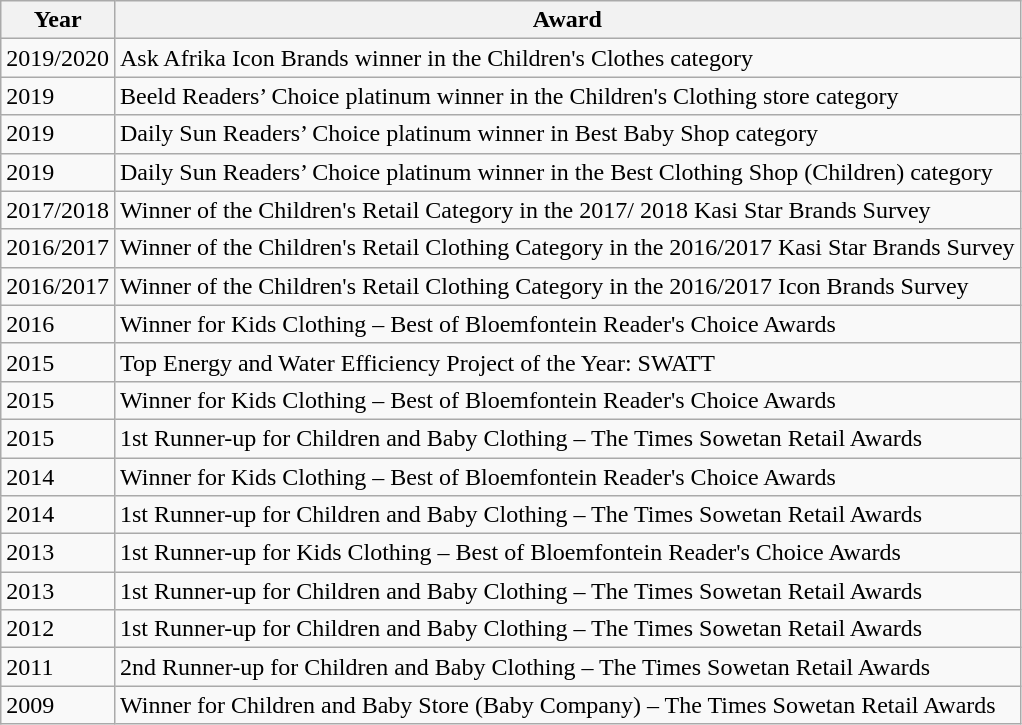<table class="wikitable">
<tr>
<th>Year</th>
<th>Award</th>
</tr>
<tr>
<td>2019/2020</td>
<td>Ask Afrika Icon Brands winner in the Children's Clothes category</td>
</tr>
<tr>
<td>2019</td>
<td>Beeld Readers’ Choice platinum winner in the Children's Clothing store category</td>
</tr>
<tr>
<td>2019</td>
<td>Daily Sun Readers’ Choice platinum winner in Best Baby Shop category</td>
</tr>
<tr>
<td>2019</td>
<td>Daily Sun Readers’ Choice platinum winner in the Best Clothing Shop (Children) category</td>
</tr>
<tr>
<td>2017/2018</td>
<td>Winner of the Children's Retail Category in the 2017/ 2018 Kasi Star Brands Survey</td>
</tr>
<tr>
<td>2016/2017</td>
<td>Winner of the Children's Retail Clothing Category in the 2016/2017 Kasi Star Brands Survey</td>
</tr>
<tr>
<td>2016/2017</td>
<td>Winner of the Children's Retail Clothing Category in the 2016/2017 Icon Brands Survey</td>
</tr>
<tr>
<td>2016</td>
<td>Winner for Kids Clothing – Best of Bloemfontein Reader's Choice Awards</td>
</tr>
<tr>
<td>2015</td>
<td>Top Energy and Water Efficiency Project of the Year: SWATT</td>
</tr>
<tr>
<td>2015</td>
<td>Winner for Kids Clothing – Best of Bloemfontein Reader's Choice Awards</td>
</tr>
<tr>
<td>2015</td>
<td>1st Runner-up for Children and Baby Clothing – The Times Sowetan Retail Awards</td>
</tr>
<tr>
<td>2014</td>
<td>Winner for Kids Clothing – Best of Bloemfontein Reader's Choice Awards</td>
</tr>
<tr>
<td>2014</td>
<td>1st Runner-up for Children and Baby Clothing – The Times Sowetan Retail Awards</td>
</tr>
<tr>
<td>2013</td>
<td>1st Runner-up for Kids Clothing – Best of Bloemfontein Reader's Choice Awards</td>
</tr>
<tr>
<td>2013</td>
<td>1st Runner-up for Children and Baby Clothing – The Times Sowetan Retail Awards</td>
</tr>
<tr>
<td>2012</td>
<td>1st Runner-up for Children and Baby Clothing – The Times Sowetan Retail Awards</td>
</tr>
<tr>
<td>2011</td>
<td>2nd Runner-up for Children and Baby Clothing – The Times Sowetan Retail Awards</td>
</tr>
<tr>
<td>2009</td>
<td>Winner for Children and Baby Store (Baby Company) – The Times Sowetan Retail Awards</td>
</tr>
</table>
